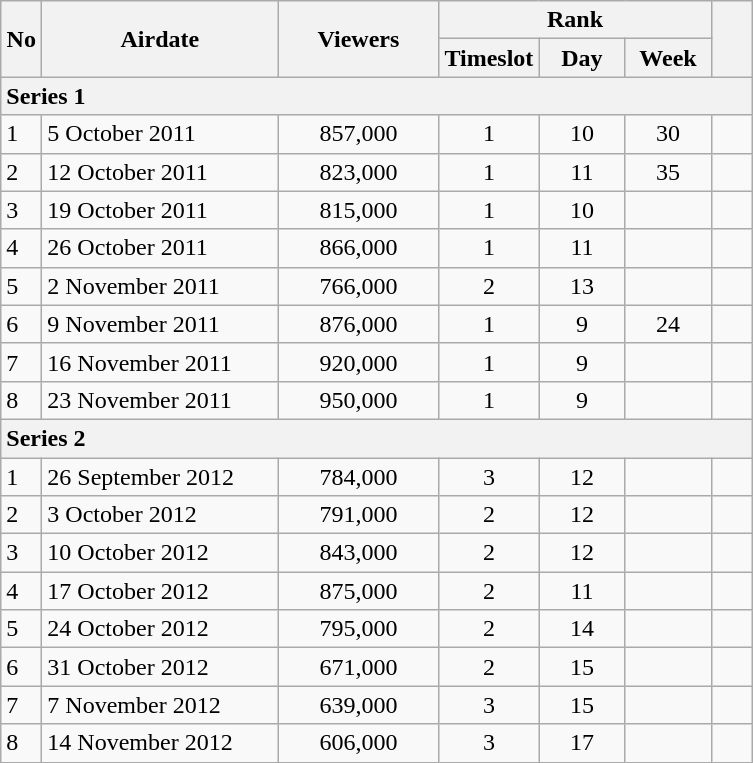<table class="wikitable">
<tr>
<th style="width:20px" rowspan="2">No</th>
<th style="width:150px" rowspan="2">Airdate</th>
<th style="width:100px" rowspan="2">Viewers</th>
<th style="width:150px" colspan="3">Rank</th>
<th style="width:20px; text-align:center" rowspan="2"></th>
</tr>
<tr>
<th style="width:50px">Timeslot</th>
<th style="width:50px">Day</th>
<th style="width:50px">Week</th>
</tr>
<tr>
<th colspan="7" style="text-align:left;">Series 1</th>
</tr>
<tr>
<td>1</td>
<td>5 October 2011</td>
<td style="text-align:center">857,000</td>
<td style="text-align:center">1</td>
<td style="text-align:center">10</td>
<td style="text-align:center">30</td>
<td></td>
</tr>
<tr>
<td>2</td>
<td>12 October 2011</td>
<td style="text-align:center">823,000</td>
<td style="text-align:center">1</td>
<td style="text-align:center">11</td>
<td style="text-align:center">35</td>
<td></td>
</tr>
<tr>
<td>3</td>
<td>19 October 2011</td>
<td style="text-align:center">815,000</td>
<td style="text-align:center">1</td>
<td style="text-align:center">10</td>
<td></td>
<td></td>
</tr>
<tr>
<td>4</td>
<td>26 October 2011</td>
<td style="text-align:center">866,000</td>
<td style="text-align:center">1</td>
<td style="text-align:center">11</td>
<td></td>
<td></td>
</tr>
<tr>
<td>5</td>
<td>2 November 2011</td>
<td style="text-align:center">766,000</td>
<td style="text-align:center">2</td>
<td style="text-align:center">13</td>
<td></td>
<td></td>
</tr>
<tr>
<td>6</td>
<td>9 November 2011</td>
<td style="text-align:center">876,000</td>
<td style="text-align:center">1</td>
<td style="text-align:center">9</td>
<td style="text-align:center">24</td>
<td></td>
</tr>
<tr>
<td>7</td>
<td>16 November 2011</td>
<td style="text-align:center">920,000</td>
<td style="text-align:center">1</td>
<td style="text-align:center">9</td>
<td></td>
<td></td>
</tr>
<tr>
<td>8</td>
<td>23 November 2011</td>
<td style="text-align:center">950,000</td>
<td style="text-align:center">1</td>
<td style="text-align:center">9</td>
<td></td>
<td></td>
</tr>
<tr>
<th colspan="7" style="text-align:left;">Series 2</th>
</tr>
<tr>
<td>1</td>
<td>26 September 2012</td>
<td style="text-align:center">784,000</td>
<td style="text-align:center">3</td>
<td style="text-align:center">12</td>
<td></td>
<td></td>
</tr>
<tr>
<td>2</td>
<td>3 October 2012</td>
<td style="text-align:center">791,000</td>
<td style="text-align:center">2</td>
<td style="text-align:center">12</td>
<td></td>
<td></td>
</tr>
<tr>
<td>3</td>
<td>10 October 2012</td>
<td style="text-align:center">843,000</td>
<td style="text-align:center">2</td>
<td style="text-align:center">12</td>
<td></td>
<td></td>
</tr>
<tr>
<td>4</td>
<td>17 October 2012</td>
<td style="text-align:center">875,000</td>
<td style="text-align:center">2</td>
<td style="text-align:center">11</td>
<td></td>
<td></td>
</tr>
<tr>
<td>5</td>
<td>24 October 2012</td>
<td style="text-align:center">795,000</td>
<td style="text-align:center">2</td>
<td style="text-align:center">14</td>
<td></td>
<td></td>
</tr>
<tr>
<td>6</td>
<td>31 October 2012</td>
<td style="text-align:center">671,000</td>
<td style="text-align:center">2</td>
<td style="text-align:center">15</td>
<td></td>
<td></td>
</tr>
<tr>
<td>7</td>
<td>7 November 2012</td>
<td style="text-align:center">639,000</td>
<td style="text-align:center">3</td>
<td style="text-align:center">15</td>
<td></td>
<td></td>
</tr>
<tr>
<td>8</td>
<td>14 November 2012</td>
<td style="text-align:center">606,000</td>
<td style="text-align:center">3</td>
<td style="text-align:center">17</td>
<td></td>
<td></td>
</tr>
</table>
